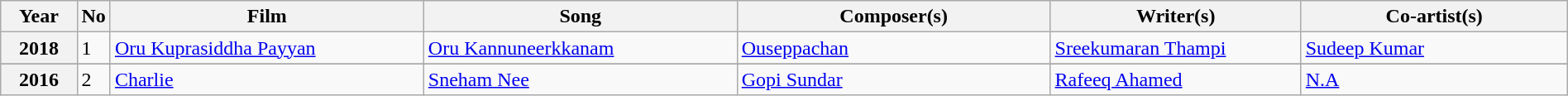<table class="wikitable plainrowheaders" width="100%" "textcolor:#000;">
<tr>
<th scope="col" Year=5%><strong>Year</strong></th>
<th scope="col" width=2%><strong>No</strong></th>
<th scope="col" width=20%><strong>Film</strong></th>
<th scope ="col" width=20%><strong>Song</strong></th>
<th scope="col" width=20%><strong>Composer(s)</strong></th>
<th scope="col" width=16%><strong>Writer(s)</strong></th>
<th scope="col" width=17%><strong>Co-artist(s)</strong></th>
</tr>
<tr>
<th scope="row">2018</th>
<td>1</td>
<td><a href='#'>Oru Kuprasiddha Payyan</a></td>
<td><a href='#'>Oru Kannuneerkkanam</a></td>
<td><a href='#'>Ouseppachan</a></td>
<td><a href='#'>Sreekumaran Thampi</a></td>
<td><a href='#'>Sudeep Kumar</a></td>
</tr>
<tr>
</tr>
<tr>
<th scope="row">2016</th>
<td>2</td>
<td><a href='#'>Charlie</a></td>
<td><a href='#'>Sneham Nee</a></td>
<td><a href='#'>Gopi Sundar</a></td>
<td><a href='#'>Rafeeq Ahamed</a></td>
<td><a href='#'>N.A</a></td>
</tr>
</table>
